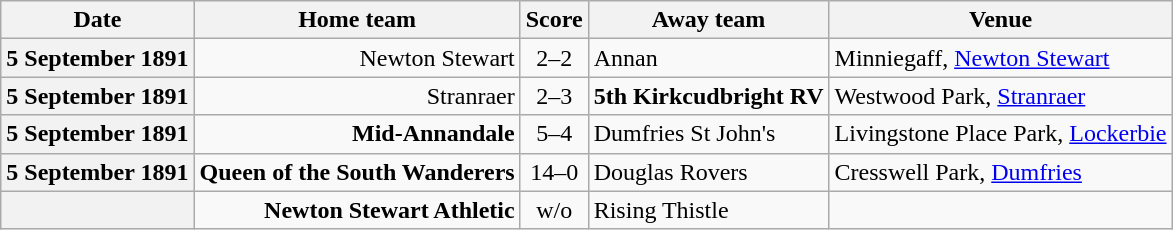<table class="wikitable football-result-list" style="max-width: 80em; text-align: center">
<tr>
<th scope="col">Date</th>
<th scope="col">Home team</th>
<th scope="col">Score</th>
<th scope="col">Away team</th>
<th scope="col">Venue</th>
</tr>
<tr>
<th scope="row">5 September 1891</th>
<td align=right>Newton Stewart</td>
<td>2–2</td>
<td align=left>Annan</td>
<td align=left>Minniegaff, <a href='#'>Newton Stewart</a></td>
</tr>
<tr>
<th scope="row">5 September 1891</th>
<td align=right>Stranraer</td>
<td>2–3</td>
<td align=left><strong>5th Kirkcudbright RV</strong></td>
<td align=left>Westwood Park, <a href='#'>Stranraer</a></td>
</tr>
<tr>
<th scope="row">5 September 1891</th>
<td align=right><strong>Mid-Annandale</strong></td>
<td>5–4</td>
<td align=left>Dumfries St John's</td>
<td align=left>Livingstone Place Park, <a href='#'>Lockerbie</a></td>
</tr>
<tr>
<th scope="row">5 September 1891</th>
<td align=right><strong>Queen of the South Wanderers</strong></td>
<td>14–0</td>
<td align=left>Douglas Rovers</td>
<td align=left>Cresswell Park, <a href='#'>Dumfries</a></td>
</tr>
<tr>
<th scope="row"></th>
<td align=right><strong>Newton Stewart Athletic</strong></td>
<td>w/o</td>
<td align=left>Rising Thistle</td>
<td></td>
</tr>
</table>
